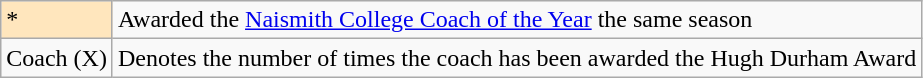<table class="wikitable">
<tr>
<td style="background-color:#FFE6BD">*</td>
<td>Awarded the <a href='#'>Naismith College Coach of the Year</a> the same season</td>
</tr>
<tr>
<td>Coach (X)</td>
<td>Denotes the number of times the coach has been awarded the Hugh Durham Award</td>
</tr>
</table>
